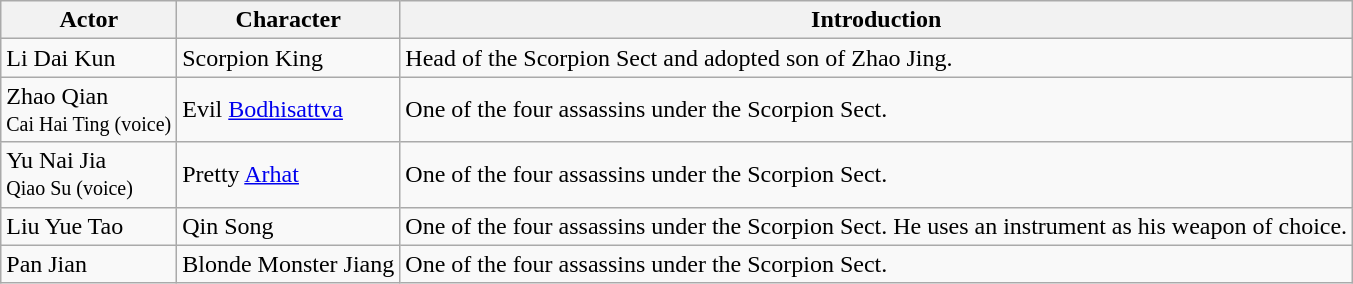<table class="wikitable">
<tr>
<th>Actor</th>
<th>Character</th>
<th>Introduction</th>
</tr>
<tr>
<td>Li Dai Kun</td>
<td>Scorpion King</td>
<td>Head of the Scorpion Sect and adopted son of Zhao Jing.</td>
</tr>
<tr>
<td>Zhao Qian<br><small>Cai Hai Ting (voice)</small></td>
<td>Evil <a href='#'>Bodhisattva</a></td>
<td>One of the four assassins under the Scorpion Sect.</td>
</tr>
<tr>
<td>Yu Nai Jia<br><small>Qiao Su (voice)</small></td>
<td>Pretty <a href='#'>Arhat</a></td>
<td>One of the four assassins under the Scorpion Sect.</td>
</tr>
<tr>
<td>Liu Yue Tao</td>
<td>Qin Song</td>
<td>One of the four assassins under the Scorpion Sect. He uses an instrument as his weapon of choice.</td>
</tr>
<tr>
<td>Pan Jian</td>
<td>Blonde Monster Jiang</td>
<td>One of the four assassins under the Scorpion Sect.</td>
</tr>
</table>
